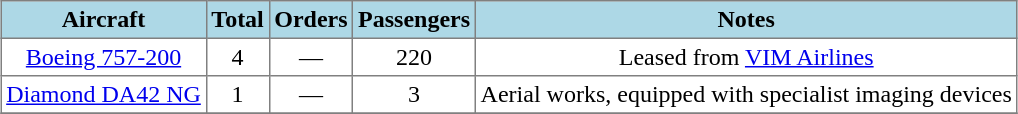<table class="toccolours" border="1" cellpadding="3" style="margin:1em auto; border-collapse:collapse;text-align:center">
<tr bgcolor=lightblue>
<th>Aircraft</th>
<th>Total</th>
<th>Orders</th>
<th>Passengers</th>
<th>Notes</th>
</tr>
<tr>
<td><a href='#'>Boeing 757-200</a></td>
<td>4</td>
<td>—</td>
<td>220</td>
<td>Leased from <a href='#'>VIM Airlines</a></td>
</tr>
<tr>
<td><a href='#'>Diamond DA42 NG</a></td>
<td>1</td>
<td>—</td>
<td>3</td>
<td>Aerial works, equipped with specialist imaging devices</td>
</tr>
<tr>
</tr>
</table>
